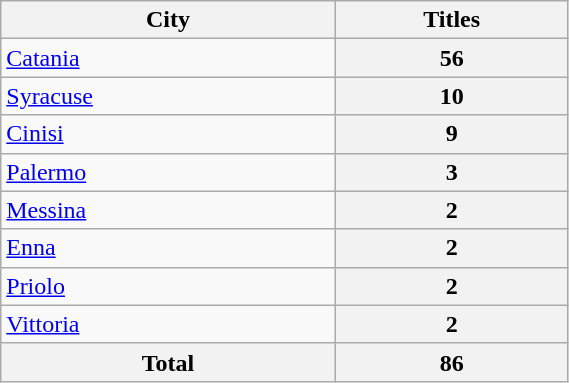<table class="wikitable" width=30% style="font-size:100%; text-align:left;">
<tr>
<th>City</th>
<th>Titles</th>
</tr>
<tr>
<td><a href='#'>Catania</a></td>
<th align center>56</th>
</tr>
<tr>
<td><a href='#'>Syracuse</a></td>
<th align center>10</th>
</tr>
<tr>
<td><a href='#'>Cinisi</a></td>
<th align center>9</th>
</tr>
<tr>
<td><a href='#'>Palermo</a></td>
<th align center>3</th>
</tr>
<tr>
<td><a href='#'>Messina</a></td>
<th align center>2</th>
</tr>
<tr>
<td><a href='#'>Enna</a></td>
<th align center>2</th>
</tr>
<tr>
<td><a href='#'>Priolo</a></td>
<th align center>2</th>
</tr>
<tr>
<td><a href='#'>Vittoria</a></td>
<th align center>2</th>
</tr>
<tr>
<th>Total</th>
<th>86</th>
</tr>
</table>
